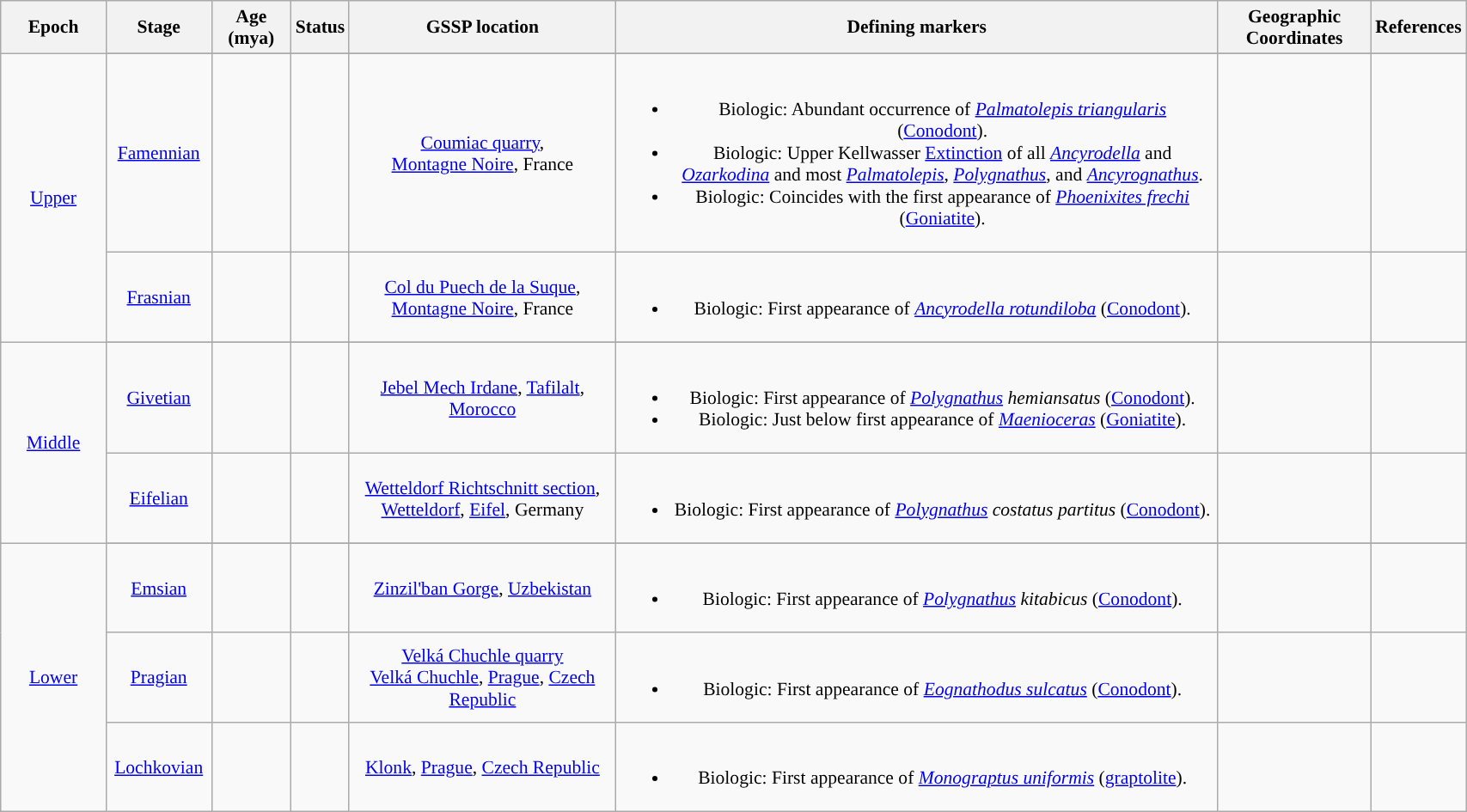<table class="wikitable"  style="font-size:90%; width:90%; text-align:center;">
<tr>
<th style="width:75px;">Epoch</th>
<th style="width:75px;">Stage</th>
<th style="width:55px;">Age (mya)</th>
<th style="width:15px;">Status</th>
<th style="width:200px;">GSSP location</th>
<th width="">Defining markers</th>
<th width="">Geographic Coordinates</th>
<th width="">References</th>
</tr>
<tr style="background:">
<td rowspan="3"><a href='#'>Upper</a></td>
</tr>
<tr style="background:">
<td><a href='#'>Famennian</a></td>
<td></td>
<td></td>
<td><a href='#'>Coumiac quarry</a>,<br><a href='#'>Montagne Noire</a>, France</td>
<td><br><ul><li>Biologic: Abundant occurrence of <em><a href='#'>Palmatolepis triangularis</a></em> (<a href='#'>Conodont</a>).</li><li>Biologic: Upper Kellwasser <a href='#'>Extinction</a> of all <em><a href='#'>Ancyrodella</a></em> and <em><a href='#'>Ozarkodina</a></em> and most <em><a href='#'>Palmatolepis</a></em>, <em><a href='#'>Polygnathus</a></em>, and <em><a href='#'>Ancyrognathus</a></em>.</li><li>Biologic: Coincides with the first appearance of <em><a href='#'>Phoenixites frechi</a></em> (<a href='#'>Goniatite</a>).</li></ul></td>
<td></td>
<td></td>
</tr>
<tr style="background:">
<td><a href='#'>Frasnian</a></td>
<td></td>
<td></td>
<td><a href='#'>Col du Puech de la Suque</a>, <a href='#'>Montagne Noire</a>, France</td>
<td><br><ul><li>Biologic: First appearance of <em><a href='#'>Ancyrodella rotundiloba</a></em> (<a href='#'>Conodont</a>).</li></ul></td>
<td></td>
<td></td>
</tr>
<tr style="background:">
<td rowspan="3"><a href='#'>Middle</a></td>
</tr>
<tr style="background:">
<td><a href='#'>Givetian</a></td>
<td></td>
<td></td>
<td><a href='#'>Jebel Mech Irdane</a>, <a href='#'>Tafilalt</a>, <a href='#'>Morocco</a></td>
<td><br><ul><li>Biologic: First appearance of <em><a href='#'>Polygnathus</a> hemiansatus</em> (<a href='#'>Conodont</a>).</li><li>Biologic: Just below first appearance of <em><a href='#'>Maenioceras</a></em> (<a href='#'>Goniatite</a>).</li></ul></td>
<td></td>
<td></td>
</tr>
<tr style="background:">
<td><a href='#'>Eifelian</a></td>
<td></td>
<td></td>
<td><a href='#'>Wetteldorf Richtschnitt section</a>,<br><a href='#'>Wetteldorf</a>, <a href='#'>Eifel</a>, Germany</td>
<td><br><ul><li>Biologic: First appearance of <em><a href='#'>Polygnathus</a> costatus partitus</em> (<a href='#'>Conodont</a>).</li></ul></td>
<td></td>
<td></td>
</tr>
<tr style="background:">
<td rowspan="4"><a href='#'>Lower</a></td>
</tr>
<tr style="background:">
<td><a href='#'>Emsian</a></td>
<td></td>
<td></td>
<td><a href='#'>Zinzil'ban Gorge</a>, <a href='#'>Uzbekistan</a></td>
<td><br><ul><li>Biologic: First appearance of <em><a href='#'>Polygnathus</a> kitabicus</em> (<a href='#'>Conodont</a>).</li></ul></td>
<td></td>
<td></td>
</tr>
<tr style="background:">
<td><a href='#'>Pragian</a></td>
<td></td>
<td></td>
<td><a href='#'>Velká Chuchle quarry</a><br><a href='#'>Velká Chuchle</a>, <a href='#'>Prague</a>, <a href='#'>Czech Republic</a></td>
<td><br><ul><li>Biologic: First appearance of <em><a href='#'>Eognathodus sulcatus</a></em> (<a href='#'>Conodont</a>).</li></ul></td>
<td></td>
<td></td>
</tr>
<tr style="background:">
<td><a href='#'>Lochkovian</a></td>
<td></td>
<td></td>
<td><a href='#'>Klonk</a>, <a href='#'>Prague</a>, <a href='#'>Czech Republic</a></td>
<td><br><ul><li>Biologic: First appearance of <em><a href='#'>Monograptus uniformis</a></em> (<a href='#'>graptolite</a>).</li></ul></td>
<td></td>
<td></td>
</tr>
</table>
